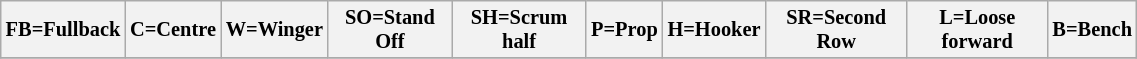<table class="wikitable" style="font-size:85%;" width="60%">
<tr>
<th>FB=Fullback</th>
<th>C=Centre</th>
<th>W=Winger</th>
<th>SO=Stand Off</th>
<th>SH=Scrum half</th>
<th>P=Prop</th>
<th>H=Hooker</th>
<th>SR=Second Row</th>
<th>L=Loose forward</th>
<th>B=Bench</th>
</tr>
<tr>
</tr>
</table>
